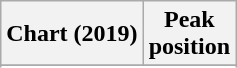<table class="wikitable plainrowheaders" style="text-align:center">
<tr>
<th scope="col">Chart (2019)</th>
<th scope="col">Peak<br>position</th>
</tr>
<tr>
</tr>
<tr>
</tr>
</table>
